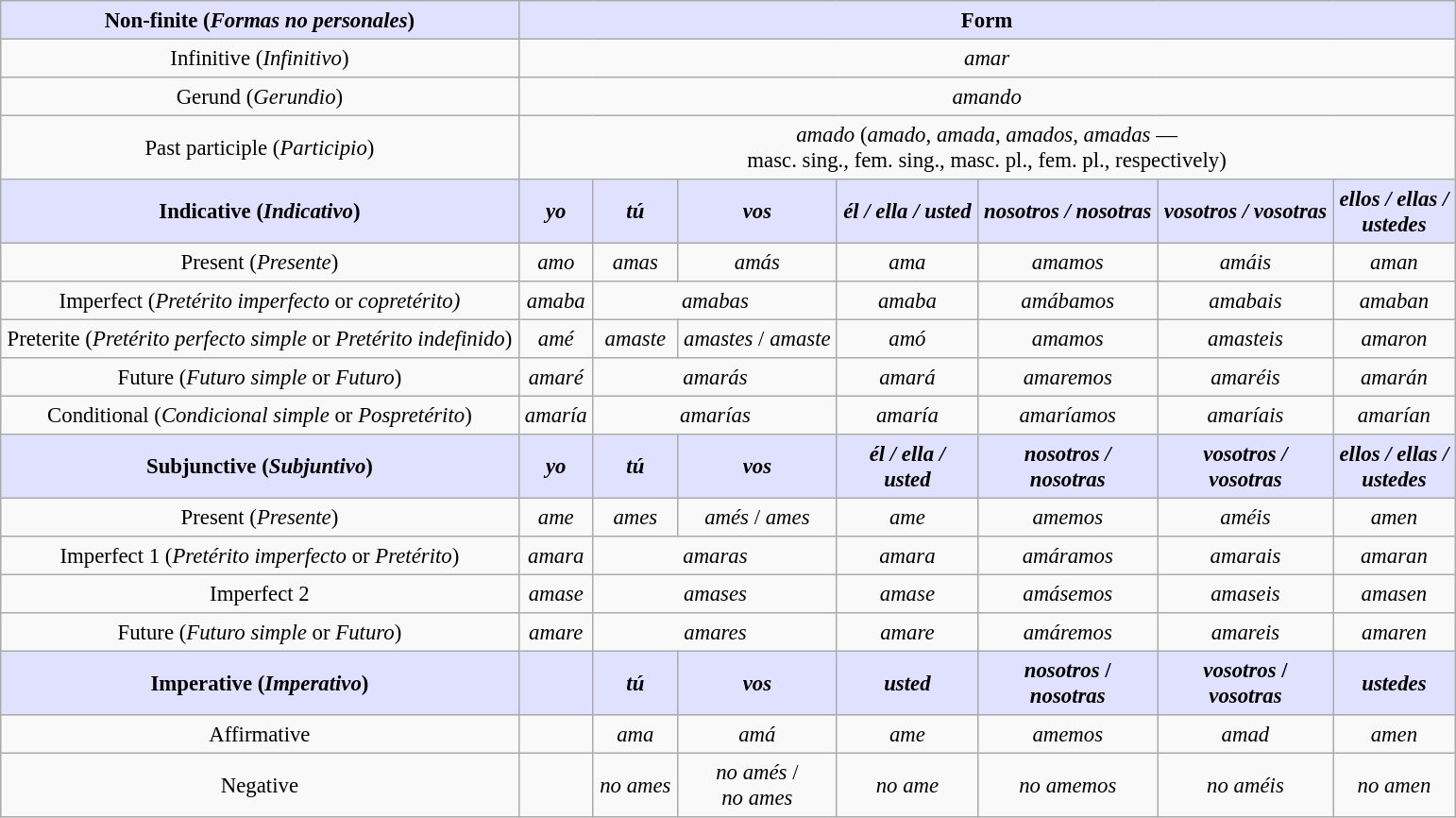<table border="2" cellpadding="4" cellspacing="0" style="margin: 1em 1em 1em 0; background: #f9f9f9; border: 1px #aaa solid; border-collapse: collapse; font-size: 95%;">
<tr>
<th bgcolor="#E0E0FF">Non-finite (<em>Formas no personales</em>)</th>
<th colspan="7" bgcolor="#E0E0FF">Form</th>
</tr>
<tr align = "center">
<td>Infinitive (<em>Infinitivo</em>)</td>
<td colspan="7"><em>amar</em></td>
</tr>
<tr align = "center">
<td>Gerund (<em>Gerundio</em>)</td>
<td colspan="7"><em>amando</em></td>
</tr>
<tr align = "center">
<td>Past participle (<em>Participio</em>)</td>
<td colspan="7"><em>amado</em> (<em>amado</em>, <em>amada</em>, <em>amados</em>, <em>amadas</em> —<br>masc. sing., fem. sing., masc. pl., fem. pl., respectively)</td>
</tr>
<tr align = "center">
<th bgcolor="#E0E0FF">Indicative (<em>Indicativo</em>)</th>
<th bgcolor="#E0E0FF"><em>yo</em></th>
<th bgcolor="#E0E0FF"><em>tú</em></th>
<th bgcolor="#E0E0FF"><em>vos</em></th>
<th bgcolor="#E0E0FF"><em>él / ella / usted</em></th>
<th bgcolor="#E0E0FF"><em>nosotros / nosotras</em></th>
<th bgcolor="#E0E0FF"><em>vosotros / vosotras</em></th>
<th bgcolor="#E0E0FF"><em>ellos / ellas /<br>ustedes</em></th>
</tr>
<tr align = "center">
<td>Present (<em>Presente</em>)</td>
<td><em>amo</em></td>
<td><em>amas</em></td>
<td><em>amás</em></td>
<td><em>ama</em></td>
<td><em>amamos</em></td>
<td><em>amáis</em></td>
<td><em>aman</em></td>
</tr>
<tr align = "center">
<td>Imperfect (<em>Pretérito imperfecto</em> or <em>copretérito)</em></td>
<td><em>amaba</em></td>
<td colspan="2"><em>amabas</em></td>
<td><em>amaba</em></td>
<td><em>amábamos</em></td>
<td><em>amabais</em></td>
<td><em>amaban</em></td>
</tr>
<tr align = "center">
<td>Preterite (<em>Pretérito perfecto simple</em> or <em>Pretérito indefinido</em>)</td>
<td><em>amé</em></td>
<td><em>amaste</em></td>
<td><em>amastes</em> / <em>amaste</em></td>
<td><em>amó</em></td>
<td><em>amamos</em></td>
<td><em>amasteis</em></td>
<td><em>amaron</em></td>
</tr>
<tr align = "center">
<td>Future (<em>Futuro simple</em> or <em>Futuro</em>)</td>
<td><em>amaré</em></td>
<td colspan="2"><em>amarás</em></td>
<td><em>amará</em></td>
<td><em>amaremos</em></td>
<td><em>amaréis</em></td>
<td><em>amarán</em></td>
</tr>
<tr align = "center">
<td>Conditional (<em>Condicional simple</em> or <em>Pospretérito</em>)</td>
<td><em>amaría</em></td>
<td colspan="2"><em>amarías</em></td>
<td><em>amaría</em></td>
<td><em>amaríamos</em></td>
<td><em>amaríais</em></td>
<td><em>amarían</em></td>
</tr>
<tr align = "center">
<th bgcolor="#E0E0FF">Subjunctive (<em>Subjuntivo</em>)</th>
<th bgcolor="#E0E0FF"><em>yo</em></th>
<th bgcolor="#E0E0FF"><em>tú</em></th>
<th bgcolor="#E0E0FF"><em>vos </em></th>
<th bgcolor="#E0E0FF"><em>él / ella /<br> usted</em></th>
<th bgcolor="#E0E0FF"><em>nosotros /<br>nosotras</em></th>
<th bgcolor="#E0E0FF"><em>vosotros /<br>vosotras</em></th>
<th bgcolor="#E0E0FF"><em>ellos / ellas /<br>ustedes</em></th>
</tr>
<tr align = "center">
<td>Present (<em>Presente</em>)</td>
<td><em>ame</em></td>
<td><em>ames</em></td>
<td><em>amés</em> / <em>ames</em></td>
<td><em>ame</em></td>
<td><em>amemos</em></td>
<td><em>améis</em></td>
<td><em>amen</em></td>
</tr>
<tr align = "center">
<td>Imperfect 1 (<em>Pretérito imperfecto</em> or <em>Pretérito</em>)</td>
<td><em>amara</em></td>
<td colspan="2"><em>amaras</em></td>
<td><em>amara</em></td>
<td><em>amáramos</em></td>
<td><em>amarais</em></td>
<td><em>amaran</em></td>
</tr>
<tr align = "center">
<td>Imperfect 2</td>
<td><em>amase</em></td>
<td colspan="2"><em>amases</em></td>
<td><em>amase</em></td>
<td><em>amásemos</em></td>
<td><em>amaseis</em></td>
<td><em>amasen</em></td>
</tr>
<tr align = "center">
<td>Future (<em>Futuro simple</em> or <em>Futuro</em>)</td>
<td><em>amare</em></td>
<td colspan="2"><em>amares</em></td>
<td><em>amare</em></td>
<td><em>amáremos</em></td>
<td><em>amareis</em></td>
<td><em>amaren</em></td>
</tr>
<tr align = "center">
<th bgcolor="#E0E0FF">Imperative (<em>Imperativo</em>)</th>
<th bgcolor="#E0E0FF"> </th>
<th bgcolor="#E0E0FF"><em>tú</em></th>
<th bgcolor="#E0E0FF"><em>vos </em></th>
<th bgcolor="#E0E0FF"><em>usted</em></th>
<th bgcolor="#E0E0FF"><em>nosotros</em> /<br> <em>nosotras</em></th>
<th bgcolor="#E0E0FF"><em>vosotros</em> /<br> <em>vosotras</em></th>
<th bgcolor="#E0E0FF"><em>ustedes</em></th>
</tr>
<tr align = "center">
<td>Affirmative</td>
<td> </td>
<td><em>ama</em></td>
<td><em>amá</em></td>
<td><em>ame</em></td>
<td><em>amemos</em></td>
<td><em>amad</em> </td>
<td><em>amen</em></td>
</tr>
<tr align = "center">
<td>Negative</td>
<td> </td>
<td><em>no ames</em></td>
<td><em>no amés</em> /<br><em>no ames</em></td>
<td><em>no ame</em></td>
<td><em>no amemos</em></td>
<td><em>no améis</em></td>
<td><em>no amen</em></td>
</tr>
</table>
